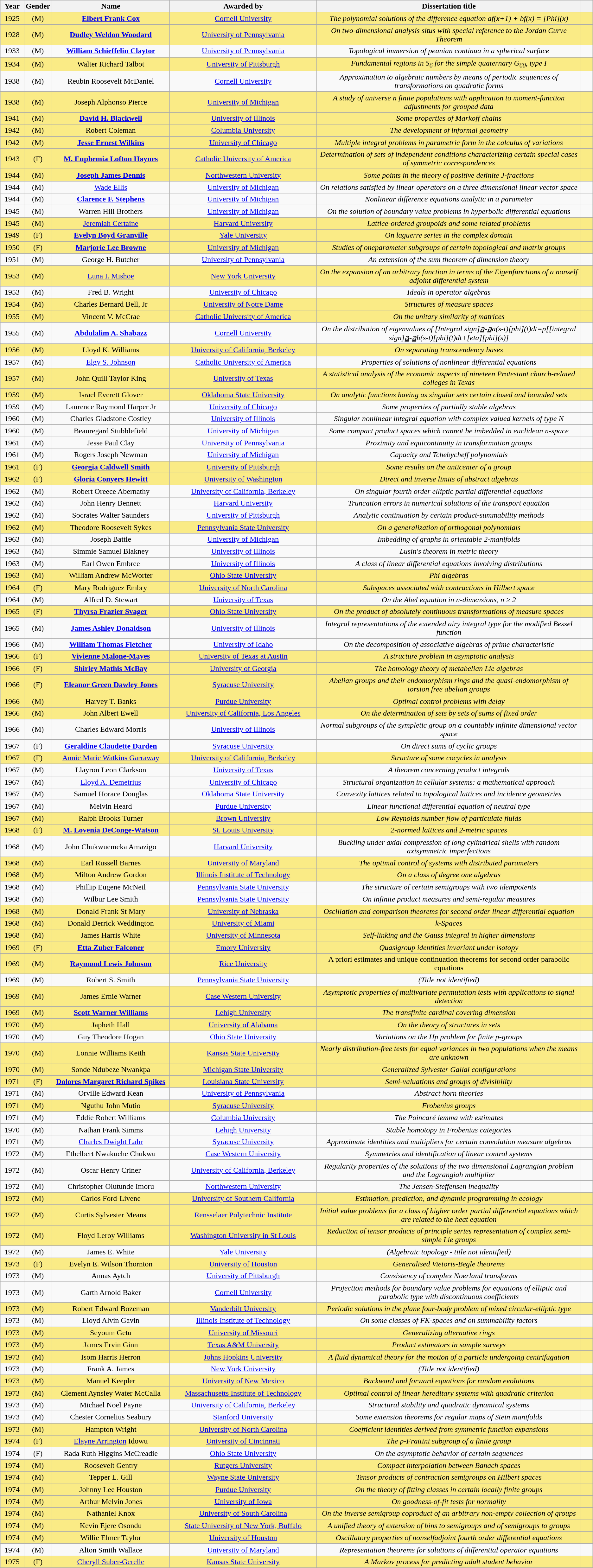<table class="wikitable sortable" style="text-align:center;">
<tr>
<th scope="col" style="width:4%">Year</th>
<th scope="col" style="width:4%">Gender</th>
<th scope="col" style="width:20%">Name</th>
<th scope="col" style="width:25%">Awarded by</th>
<th scope="col" style="width:45%">Dissertation title</th>
<th scope="col" style="width:2%" class="unsortable"></th>
</tr>
<tr>
</tr>
<tr>
</tr>
<tr style="background:#FAEB86">
<td>1925</td>
<td>(M)</td>
<td><strong><a href='#'>Elbert Frank Cox</a></strong></td>
<td><a href='#'>Cornell University</a></td>
<td><em>The polynomial solutions of the difference equation af(x+1) + bf(x) = [Phi](x)</em></td>
<td></td>
</tr>
<tr>
</tr>
<tr style="background:#FAEB86">
<td>1928</td>
<td>(M)</td>
<td><strong><a href='#'>Dudley Weldon Woodard</a></strong></td>
<td><a href='#'>University of Pennsylvania</a></td>
<td><em>On two-dimensional analysis situs with special reference to the Jordan Curve Theorem</em></td>
<td></td>
</tr>
<tr>
<td>1933</td>
<td>(M)</td>
<td><strong><a href='#'>William Schieffelin Claytor</a></strong></td>
<td><a href='#'>University of Pennsylvania</a></td>
<td><em>Topological immersion of peanian continua in a spherical surface</em></td>
<td></td>
</tr>
<tr>
</tr>
<tr style="background:#FAEB86">
<td>1934</td>
<td>(M)</td>
<td>Walter Richard Talbot</td>
<td><a href='#'>University of Pittsburgh</a></td>
<td><em>Fundamental regions in S<sub>6</sub> for the simple quaternary G<sub>60</sub>, type I</em></td>
<td></td>
</tr>
<tr>
<td>1938</td>
<td>(M)</td>
<td>Reubin Roosevelt McDaniel</td>
<td><a href='#'>Cornell University</a></td>
<td><em>Approximation to algebraic numbers by means of periodic sequences of transformations on quadratic forms</em></td>
<td></td>
</tr>
<tr>
</tr>
<tr style="background:#FAEB86">
<td>1938</td>
<td>(M)</td>
<td>Joseph Alphonso Pierce</td>
<td><a href='#'>University of Michigan</a></td>
<td><em>A study of universe n finite populations with application to moment-function adjustments for grouped data</em></td>
<td></td>
</tr>
<tr>
</tr>
<tr style="background:#FAEB86">
<td>1941</td>
<td>(M)</td>
<td><strong><a href='#'>David H. Blackwell</a></strong></td>
<td><a href='#'>University of Illinois</a></td>
<td><em>Some properties of Markoff chains</em></td>
<td></td>
</tr>
<tr>
</tr>
<tr style="background:#FAEB86">
<td>1942</td>
<td>(M)</td>
<td>Robert Coleman</td>
<td><a href='#'>Columbia University</a></td>
<td><em>The development of informal geometry</em></td>
<td></td>
</tr>
<tr>
</tr>
<tr style="background:#FAEB86">
<td>1942</td>
<td>(M)</td>
<td><strong><a href='#'>Jesse Ernest Wilkins</a></strong></td>
<td><a href='#'>University of Chicago</a></td>
<td><em>Multiple integral problems in parametric form in the calculus of variations</em></td>
<td></td>
</tr>
<tr>
</tr>
<tr style="background:#FAEB86">
<td>1943</td>
<td>(F)</td>
<td><strong><a href='#'>M. Euphemia Lofton Haynes</a></strong></td>
<td><a href='#'>Catholic University of America</a></td>
<td><em>Determination of sets of independent conditions characterizing certain special cases of symmetric correspondences</em></td>
<td></td>
</tr>
<tr>
</tr>
<tr style="background:#FAEB86">
<td>1944</td>
<td>(M)</td>
<td><strong><a href='#'>Joseph James Dennis</a></strong></td>
<td><a href='#'>Northwestern University</a></td>
<td><em>Some points in the theory of positive definite J-fractions</em></td>
<td></td>
</tr>
<tr>
<td>1944</td>
<td>(M)</td>
<td><a href='#'>Wade Ellis</a></td>
<td><a href='#'>University of Michigan</a></td>
<td><em>On relations satisfied by linear operators on a three dimensional linear vector space</em></td>
<td></td>
</tr>
<tr>
<td>1944</td>
<td>(M)</td>
<td><strong><a href='#'>Clarence F. Stephens</a></strong></td>
<td><a href='#'>University of Michigan</a></td>
<td><em>Nonlinear difference equations analytic in a parameter</em></td>
<td></td>
</tr>
<tr>
<td>1945</td>
<td>(M)</td>
<td>Warren Hill Brothers</td>
<td><a href='#'>University of Michigan</a></td>
<td><em>On the solution of boundary value problems in hyperbolic differential equations</em></td>
<td></td>
</tr>
<tr>
</tr>
<tr style="background:#FAEB86">
<td>1945</td>
<td>(M)</td>
<td><a href='#'>Jeremiah Certaine</a></td>
<td><a href='#'>Harvard University</a></td>
<td><em>Lattice-ordered groupoids and some related problems</em></td>
<td></td>
</tr>
<tr>
</tr>
<tr style="background:#FAEB86">
<td>1949</td>
<td>(F)</td>
<td><strong><a href='#'>Evelyn Boyd Granville</a></strong></td>
<td><a href='#'>Yale University</a></td>
<td><em>On laguerre series in the complex domain</em></td>
<td></td>
</tr>
<tr>
</tr>
<tr style="background:#FAEB86">
<td>1950</td>
<td>(F)</td>
<td><strong><a href='#'>Marjorie Lee Browne</a></strong></td>
<td><a href='#'>University of Michigan</a></td>
<td><em>Studies of oneparameter subgroups of certain topological and matrix groups</em></td>
<td></td>
</tr>
<tr>
<td>1951</td>
<td>(M)</td>
<td>George H. Butcher</td>
<td><a href='#'>University of Pennsylvania</a></td>
<td><em>An extension of the sum theorem of dimension theory</em></td>
<td></td>
</tr>
<tr>
</tr>
<tr style="background:#FAEB86">
<td>1953</td>
<td>(M)</td>
<td><a href='#'>Luna I. Mishoe</a></td>
<td><a href='#'>New York University</a></td>
<td><em>On the expansion of an arbitrary function in terms of the Eigenfunctions of a nonself adjoint differential system</em></td>
<td></td>
</tr>
<tr>
<td>1953</td>
<td>(M)</td>
<td>Fred B. Wright</td>
<td><a href='#'>University of Chicago</a></td>
<td><em>Ideals in operator algebras</em></td>
<td></td>
</tr>
<tr>
</tr>
<tr style="background:#FAEB86">
<td>1954</td>
<td>(M)</td>
<td>Charles Bernard Bell, Jr</td>
<td><a href='#'>University of Notre Dame</a></td>
<td><em>Structures of measure spaces</em></td>
<td></td>
</tr>
<tr>
</tr>
<tr style="background:#FAEB86">
<td>1955</td>
<td>(M)</td>
<td>Vincent V. McCrae</td>
<td><a href='#'>Catholic University of America</a></td>
<td><em>On the unitary similarity of matrices</em></td>
<td></td>
</tr>
<tr>
<td>1955</td>
<td>(M)</td>
<td><strong><a href='#'>Abdulalim A. Shabazz</a></strong></td>
<td><a href='#'>Cornell University</a></td>
<td><em>On the distribution of eigenvalues of [Integral sign]a̳-a̳a(s-t)[phi](t)dt=p[[integral sign]a̳-a̳b(s-t)[phi](t)dt+[eta][phi](s)]</em></td>
<td></td>
</tr>
<tr>
</tr>
<tr style="background:#FAEB86">
<td>1956</td>
<td>(M)</td>
<td>Lloyd K. Williams</td>
<td><a href='#'>University of California, Berkeley</a></td>
<td><em>On separating transcendency bases</em></td>
<td></td>
</tr>
<tr>
<td>1957</td>
<td>(M)</td>
<td><a href='#'>Elgy S. Johnson</a></td>
<td><a href='#'>Catholic University of America</a></td>
<td><em>Properties of solutions of nonlinear differential equations</em></td>
<td></td>
</tr>
<tr>
</tr>
<tr style="background:#FAEB86">
<td>1957</td>
<td>(M)</td>
<td>John Quill Taylor King</td>
<td><a href='#'>University of Texas</a></td>
<td><em>A statistical analysis of the economic aspects of nineteen Protestant church-related colleges in Texas</em></td>
<td></td>
</tr>
<tr>
</tr>
<tr style="background:#FAEB86">
<td>1959</td>
<td>(M)</td>
<td>Israel Everett Glover</td>
<td><a href='#'>Oklahoma State University</a></td>
<td><em>On analytic functions having as singular sets certain closed and bounded sets</em></td>
<td></td>
</tr>
<tr>
<td>1959</td>
<td>(M)</td>
<td>Laurence Raymond Harper Jr</td>
<td><a href='#'>University of Chicago</a></td>
<td><em>Some properties of partially stable algebras</em></td>
<td></td>
</tr>
<tr>
<td>1960</td>
<td>(M)</td>
<td>Charles Gladstone Costley</td>
<td><a href='#'>University of Illinois</a></td>
<td><em>Singular nonlinear integral equation with complex valued kernels of type N</em></td>
<td></td>
</tr>
<tr>
<td>1960</td>
<td>(M)</td>
<td>Beauregard Stubblefield</td>
<td><a href='#'>University of Michigan</a></td>
<td><em>Some compact product spaces which cannot be imbedded in euclidean n-space</em></td>
<td></td>
</tr>
<tr>
<td>1961</td>
<td>(M)</td>
<td>Jesse Paul Clay</td>
<td><a href='#'>University of Pennsylvania</a></td>
<td><em>Proximity and equicontinuity in transformation groups</em></td>
<td></td>
</tr>
<tr>
<td>1961</td>
<td>(M)</td>
<td>Rogers Joseph Newman</td>
<td><a href='#'>University of Michigan</a></td>
<td><em>Capacity and Tchebycheff polynomials</em></td>
<td></td>
</tr>
<tr>
</tr>
<tr style="background:#FAEB86">
<td>1961</td>
<td>(F)</td>
<td><strong><a href='#'>Georgia Caldwell Smith</a></strong></td>
<td><a href='#'>University of Pittsburgh</a></td>
<td><em>Some results on the anticenter of a group</em></td>
<td></td>
</tr>
<tr>
</tr>
<tr style="background:#FAEB86">
<td>1962</td>
<td>(F)</td>
<td><strong><a href='#'>Gloria Conyers Hewitt</a></strong></td>
<td><a href='#'>University of Washington</a></td>
<td><em>Direct and inverse limits of abstract algebras</em></td>
<td></td>
</tr>
<tr>
<td>1962</td>
<td>(M)</td>
<td>Robert Oreece Abernathy</td>
<td><a href='#'>University of California, Berkeley</a></td>
<td><em>On singular fourth order elliptic partial differential equations</em></td>
<td></td>
</tr>
<tr>
<td>1962</td>
<td>(M)</td>
<td>John Henry Bennett</td>
<td><a href='#'>Harvard University</a></td>
<td><em>Truncation errors in numerical solutions of the transport equation</em></td>
<td></td>
</tr>
<tr>
<td>1962</td>
<td>(M)</td>
<td>Socrates Walter Saunders</td>
<td><a href='#'>University of Pittsburgh</a></td>
<td><em>Analytic continuation by certain product-summability methods</em></td>
<td></td>
</tr>
<tr>
</tr>
<tr style="background:#FAEB86">
<td>1962</td>
<td>(M)</td>
<td>Theodore Roosevelt Sykes</td>
<td><a href='#'>Pennsylvania State University</a></td>
<td><em>On a generalization of orthogonal polynomials</em></td>
<td></td>
</tr>
<tr>
<td>1963</td>
<td>(M)</td>
<td>Joseph Battle</td>
<td><a href='#'>University of Michigan</a></td>
<td><em>Imbedding of graphs in orientable 2-manifolds</em></td>
<td></td>
</tr>
<tr>
<td>1963</td>
<td>(M)</td>
<td>Simmie Samuel Blakney</td>
<td><a href='#'>University of Illinois</a></td>
<td><em>Lusin's theorem in metric theory</em></td>
<td></td>
</tr>
<tr>
<td>1963</td>
<td>(M)</td>
<td>Earl Owen Embree</td>
<td><a href='#'>University of Illinois</a></td>
<td><em>A class of linear differential equations involving distributions</em></td>
<td></td>
</tr>
<tr>
</tr>
<tr style="background:#FAEB86">
<td>1963</td>
<td>(M)</td>
<td>William Andrew McWorter</td>
<td><a href='#'>Ohio State University</a></td>
<td><em>Phi algebras</em></td>
<td></td>
</tr>
<tr>
</tr>
<tr style="background:#FAEB86">
<td>1964</td>
<td>(F)</td>
<td>Mary Rodriguez Embry</td>
<td><a href='#'>University of North Carolina</a></td>
<td><em>Subspaces associated with contractions in Hilbert space</em></td>
<td></td>
</tr>
<tr>
<td>1964</td>
<td>(M)</td>
<td>Alfred D. Stewart</td>
<td><a href='#'>University of Texas</a></td>
<td><em>On the Abel equation in n-dimensions, n ≥ 2</em></td>
<td></td>
</tr>
<tr>
</tr>
<tr style="background:#FAEB86">
<td>1965</td>
<td>(F)</td>
<td><strong><a href='#'>Thyrsa Frazier Svager</a></strong></td>
<td><a href='#'>Ohio State University</a></td>
<td><em>On the product of absolutely continuous transformations of measure spaces</em></td>
<td></td>
</tr>
<tr>
<td>1965</td>
<td>(M)</td>
<td><strong><a href='#'>James Ashley Donaldson</a></strong></td>
<td><a href='#'>University of Illinois</a></td>
<td><em>Integral representations of the extended airy integral type for the modified Bessel function</em></td>
<td></td>
</tr>
<tr>
<td>1966</td>
<td>(M)</td>
<td><strong><a href='#'>William Thomas Fletcher</a></strong></td>
<td><a href='#'>University of Idaho</a></td>
<td><em>On the decomposition of associative algebras of prime characteristic</em></td>
<td></td>
</tr>
<tr>
</tr>
<tr style="background:#FAEB86">
<td>1966</td>
<td>(F)</td>
<td><strong><a href='#'>Vivienne Malone-Mayes</a></strong></td>
<td><a href='#'>University of Texas at Austin</a></td>
<td><em>A structure problem in asymptotic analysis</em></td>
<td></td>
</tr>
<tr>
</tr>
<tr style="background:#FAEB86">
<td>1966</td>
<td>(F)</td>
<td><strong><a href='#'>Shirley Mathis McBay</a></strong></td>
<td><a href='#'>University of Georgia</a></td>
<td><em>The homology theory of metabelian Lie algebras</em></td>
<td></td>
</tr>
<tr>
</tr>
<tr style="background:#FAEB86">
<td>1966</td>
<td>(F)</td>
<td><strong><a href='#'>Eleanor Green Dawley Jones</a></strong></td>
<td><a href='#'>Syracuse University</a></td>
<td><em>Abelian groups and their endomorphism rings and the quasi-endomorphism of torsion free abelian groups</em></td>
<td></td>
</tr>
<tr>
</tr>
<tr style="background:#FAEB86">
<td>1966</td>
<td>(M)</td>
<td>Harvey T. Banks</td>
<td><a href='#'>Purdue University</a></td>
<td><em>Optimal control problems with delay</em></td>
<td></td>
</tr>
<tr>
</tr>
<tr style="background:#FAEB86">
<td>1966</td>
<td>(M)</td>
<td>John Albert Ewell</td>
<td><a href='#'>University of California, Los Angeles</a></td>
<td><em>On the determination of sets by sets of sums of fixed order</em></td>
<td></td>
</tr>
<tr>
<td>1966</td>
<td>(M)</td>
<td>Charles Edward Morris</td>
<td><a href='#'>University of Illinois</a></td>
<td><em>Normal subgroups of the sympletic group on a countably infinite dimensional vector space</em></td>
<td></td>
</tr>
<tr>
<td>1967</td>
<td>(F)</td>
<td><strong><a href='#'>Geraldine Claudette Darden</a></strong></td>
<td><a href='#'>Syracuse University</a></td>
<td><em>On direct sums of cyclic groups</em></td>
<td></td>
</tr>
<tr>
</tr>
<tr style="background:#FAEB86">
<td>1967</td>
<td>(F)</td>
<td><a href='#'>Annie Marie Watkins Garraway</a></td>
<td><a href='#'>University of California, Berkeley</a></td>
<td><em>Structure of some cocycles in analysis</em></td>
<td></td>
</tr>
<tr>
<td>1967</td>
<td>(M)</td>
<td>Llayron Leon Clarkson</td>
<td><a href='#'>University of Texas</a></td>
<td><em>A theorem concerning product integrals</em></td>
<td></td>
</tr>
<tr>
<td>1967</td>
<td>(M)</td>
<td><a href='#'>Lloyd A. Demetrius</a></td>
<td><a href='#'>University of Chicago</a></td>
<td><em>Structural organization in cellular systems: a mathematical approach</em></td>
<td></td>
</tr>
<tr>
<td>1967</td>
<td>(M)</td>
<td>Samuel Horace Douglas</td>
<td><a href='#'>Oklahoma State University</a></td>
<td><em>Convexity lattices related to topological lattices and incidence geometries</em></td>
<td></td>
</tr>
<tr>
<td>1967</td>
<td>(M)</td>
<td>Melvin Heard</td>
<td><a href='#'>Purdue University</a></td>
<td><em>Linear functional differential equation of neutral type</em></td>
<td></td>
</tr>
<tr>
</tr>
<tr style="background:#FAEB86">
<td>1967</td>
<td>(M)</td>
<td>Ralph Brooks Turner</td>
<td><a href='#'>Brown University</a></td>
<td><em>Low Reynolds number flow of particulate fluids</em></td>
<td></td>
</tr>
<tr>
</tr>
<tr style="background:#FAEB86">
<td>1968</td>
<td>(F)</td>
<td><strong><a href='#'>M. Lovenia DeConge-Watson</a></strong></td>
<td><a href='#'>St. Louis University</a></td>
<td><em>2-normed lattices and 2-metric spaces</em></td>
<td></td>
</tr>
<tr>
<td>1968</td>
<td>(M)</td>
<td>John Chukwuemeka Amazigo</td>
<td><a href='#'>Harvard University</a></td>
<td><em>Buckling under axial compression of long cylindrical shells with random axisymmetric imperfections</em></td>
<td></td>
</tr>
<tr>
</tr>
<tr style="background:#FAEB86">
<td>1968</td>
<td>(M)</td>
<td>Earl Russell Barnes</td>
<td><a href='#'>University of Maryland</a></td>
<td><em>The optimal control of systems with distributed parameters</em></td>
<td></td>
</tr>
<tr>
</tr>
<tr style="background:#FAEB86">
<td>1968</td>
<td>(M)</td>
<td>Milton Andrew Gordon</td>
<td><a href='#'>Illinois Institute of Technology</a></td>
<td><em>On a class of degree one algebras</em></td>
<td></td>
</tr>
<tr>
<td>1968</td>
<td>(M)</td>
<td>Phillip Eugene McNeil</td>
<td><a href='#'>Pennsylvania State University</a></td>
<td><em>The structure of certain semigroups with two idempotents</em></td>
<td></td>
</tr>
<tr>
<td>1968</td>
<td>(M)</td>
<td>Wilbur Lee Smith</td>
<td><a href='#'>Pennsylvania State University</a></td>
<td><em>On infinite product measures and semi-regular measures</em></td>
<td></td>
</tr>
<tr>
</tr>
<tr style="background:#FAEB86">
<td>1968</td>
<td>(M)</td>
<td>Donald Frank St Mary</td>
<td><a href='#'>University of Nebraska</a></td>
<td><em>Oscillation and comparison theorems for second order linear differential equation</em></td>
<td></td>
</tr>
<tr>
</tr>
<tr style="background:#FAEB86">
<td>1968</td>
<td>(M)</td>
<td>Donald Derrick Weddington</td>
<td><a href='#'>University of Miami</a></td>
<td><em>k-Spaces</em></td>
<td></td>
</tr>
<tr>
</tr>
<tr style="background:#FAEB86">
<td>1968</td>
<td>(M)</td>
<td>James Harris White</td>
<td><a href='#'>University of Minnesota</a></td>
<td><em>Self-linking and the Gauss integral in higher dimensions</em></td>
<td></td>
</tr>
<tr>
</tr>
<tr style="background:#FAEB86">
<td>1969</td>
<td>(F)</td>
<td><strong><a href='#'>Etta Zuber Falconer</a></strong></td>
<td><a href='#'>Emory University</a></td>
<td><em>Quasigroup identities invariant under isotopy</em></td>
<td></td>
</tr>
<tr>
</tr>
<tr style="background:#FAEB86">
<td>1969</td>
<td>(M)</td>
<td><strong><a href='#'>Raymond Lewis Johnson</a></strong></td>
<td><a href='#'>Rice University</a></td>
<td>A priori estimates and unique continuation theorems for second order parabolic equations</td>
<td></td>
</tr>
<tr>
<td>1969</td>
<td>(M)</td>
<td>Robert S. Smith</td>
<td><a href='#'>Pennsylvania State University</a></td>
<td><em>(Title not identified)</em></td>
<td></td>
</tr>
<tr>
</tr>
<tr style="background:#FAEB86">
<td>1969</td>
<td>(M)</td>
<td>James Ernie Warner</td>
<td><a href='#'>Case Western University</a></td>
<td><em>Asymptotic properties of multivariate permutation tests with applications to signal detection</em></td>
<td></td>
</tr>
<tr>
</tr>
<tr style="background:#FAEB86">
<td>1969</td>
<td>(M)</td>
<td><strong><a href='#'>Scott Warner Williams</a></strong></td>
<td><a href='#'>Lehigh University</a></td>
<td><em>The transfinite cardinal covering dimension</em></td>
<td></td>
</tr>
<tr>
</tr>
<tr style="background:#FAEB86">
<td>1970</td>
<td>(M)</td>
<td>Japheth Hall</td>
<td><a href='#'>University of Alabama</a></td>
<td><em>On the theory of structures in sets</em></td>
<td></td>
</tr>
<tr>
<td>1970</td>
<td>(M)</td>
<td>Guy Theodore Hogan</td>
<td><a href='#'>Ohio State University</a></td>
<td><em>Variations on the Hp problem for finite p-groups</em></td>
<td></td>
</tr>
<tr>
</tr>
<tr style="background:#FAEB86">
<td>1970</td>
<td>(M)</td>
<td>Lonnie Williams Keith</td>
<td><a href='#'>Kansas State University</a></td>
<td><em>Nearly distribution-free tests for equal variances in two populations when the means are unknown</em></td>
<td></td>
</tr>
<tr>
</tr>
<tr style="background:#FAEB86">
<td>1970</td>
<td>(M)</td>
<td>Sonde Ndubeze Nwankpa</td>
<td><a href='#'>Michigan State University</a></td>
<td><em>Generalized Sylvester Gallai configurations</em></td>
<td></td>
</tr>
<tr>
</tr>
<tr style="background:#FAEB86">
<td>1971</td>
<td>(F)</td>
<td><strong><a href='#'>Dolores Margaret Richard Spikes</a></strong></td>
<td><a href='#'>Louisiana State University</a></td>
<td><em>Semi-valuations and groups of divisibility</em></td>
<td></td>
</tr>
<tr>
<td>1971</td>
<td>(M)</td>
<td>Orville Edward Kean</td>
<td><a href='#'>University of Pennsylvania</a></td>
<td><em>Abstract horn theories</em></td>
<td></td>
</tr>
<tr>
</tr>
<tr style="background:#FAEB86">
<td>1971</td>
<td>(M)</td>
<td>Nguthu John Mutio</td>
<td><a href='#'>Syracuse University</a></td>
<td><em>Frobenius groups</em></td>
<td></td>
</tr>
<tr>
<td>1971</td>
<td>(M)</td>
<td>Eddie Robert Williams</td>
<td><a href='#'>Columbia University</a></td>
<td><em>The Poincaré lemma with estimates</em></td>
<td></td>
</tr>
<tr>
<td>1970</td>
<td>(M)</td>
<td>Nathan Frank Simms</td>
<td><a href='#'>Lehigh University</a></td>
<td><em>Stable homotopy in Frobenius categories</em></td>
<td></td>
</tr>
<tr>
<td>1971</td>
<td>(M)</td>
<td><a href='#'>Charles Dwight Lahr</a></td>
<td><a href='#'>Syracuse University</a></td>
<td><em>Approximate identities and multipliers for certain convolution measure algebras</em></td>
<td></td>
</tr>
<tr>
<td>1972</td>
<td>(M)</td>
<td>Ethelbert Nwakuche Chukwu</td>
<td><a href='#'>Case Western University</a></td>
<td><em>Symmetries and identification of linear control systems</em></td>
<td></td>
</tr>
<tr>
<td>1972</td>
<td>(M)</td>
<td>Oscar Henry Criner</td>
<td><a href='#'>University of California, Berkeley</a></td>
<td><em>Regularity properties of the solutions of the two dimensional Lagrangian problem and the Lagrangiah multiplier</em></td>
<td></td>
</tr>
<tr>
<td>1972</td>
<td>(M)</td>
<td>Christopher Olutunde Imoru</td>
<td><a href='#'>Northwestern University</a></td>
<td><em>The Jensen-Steffensen inequality</em></td>
<td></td>
</tr>
<tr>
</tr>
<tr style="background:#FAEB86">
<td>1972</td>
<td>(M)</td>
<td>Carlos Ford-Livene</td>
<td><a href='#'>University of Southern California</a></td>
<td><em>Estimation, prediction, and dynamic programming in ecology</em></td>
<td></td>
</tr>
<tr>
</tr>
<tr style="background:#FAEB86">
<td>1972</td>
<td>(M)</td>
<td>Curtis Sylvester Means</td>
<td><a href='#'>Rensselaer Polytechnic Institute</a></td>
<td><em>Initial value problems for a class of higher order partial differential equations which are related to the heat equation</em></td>
<td></td>
</tr>
<tr>
</tr>
<tr style="background:#FAEB86">
<td>1972</td>
<td>(M)</td>
<td>Floyd Leroy Williams</td>
<td><a href='#'>Washington University in St Louis</a></td>
<td><em>Reduction of tensor products of principle series representation of complex semi-simple Lie groups</em></td>
<td></td>
</tr>
<tr>
<td>1972</td>
<td>(M)</td>
<td>James E. White</td>
<td><a href='#'>Yale University</a></td>
<td><em>(Algebraic topology - title not identified)</em></td>
<td></td>
</tr>
<tr>
</tr>
<tr style="background:#FAEB86">
<td>1973</td>
<td>(F)</td>
<td>Evelyn E. Wilson Thornton</td>
<td><a href='#'>University of Houston</a></td>
<td><em>Generalised Vietoris-Begle theorems</em></td>
<td></td>
</tr>
<tr>
<td>1973</td>
<td>(M)</td>
<td>Annas Aytch</td>
<td><a href='#'>University of Pittsburgh</a></td>
<td><em>Consistency of complex Noerland transforms</em></td>
<td></td>
</tr>
<tr>
<td>1973</td>
<td>(M)</td>
<td>Garth Arnold Baker</td>
<td><a href='#'>Cornell University</a></td>
<td><em>Projection methods for boundary value problems for equations of elliptic and parabolic type with discontinuous coefficients</em></td>
<td></td>
</tr>
<tr>
</tr>
<tr style="background:#FAEB86">
<td>1973</td>
<td>(M)</td>
<td>Robert Edward Bozeman</td>
<td><a href='#'>Vanderbilt University</a></td>
<td><em>Periodic solutions in the plane four-body problem of mixed circular-elliptic type</em></td>
<td></td>
</tr>
<tr>
<td>1973</td>
<td>(M)</td>
<td>Lloyd Alvin Gavin</td>
<td><a href='#'>Illinois Institute of Technology</a></td>
<td><em>On some classes of FK-spaces and on summability factors</em></td>
<td></td>
</tr>
<tr>
</tr>
<tr style="background:#FAEB86">
<td>1973</td>
<td>(M)</td>
<td>Seyoum Getu</td>
<td><a href='#'>University of Missouri</a></td>
<td><em>Generalizing alternative rings</em></td>
<td></td>
</tr>
<tr>
</tr>
<tr style="background:#FAEB86">
<td>1973</td>
<td>(M)</td>
<td>James Ervin Ginn</td>
<td><a href='#'>Texas A&M University</a></td>
<td><em>Product estimators in sample surveys</em></td>
<td></td>
</tr>
<tr>
</tr>
<tr style="background:#FAEB86">
<td>1973</td>
<td>(M)</td>
<td>Isom Harris Herron</td>
<td><a href='#'>Johns Hopkins University</a></td>
<td><em>A fluid dynamical theory for the motion of a particle undergoing centrifugation</em></td>
<td></td>
</tr>
<tr>
<td>1973</td>
<td>(M)</td>
<td>Frank A. James</td>
<td><a href='#'>New York University</a></td>
<td><em>(Title not identified)</em></td>
<td></td>
</tr>
<tr>
</tr>
<tr style="background:#FAEB86">
<td>1973</td>
<td>(M)</td>
<td>Manuel Keepler</td>
<td><a href='#'>University of New Mexico</a></td>
<td><em>Backward and forward equations for random evolutions</em></td>
<td></td>
</tr>
<tr>
</tr>
<tr style="background:#FAEB86">
<td>1973</td>
<td>(M)</td>
<td>Clement Aynsley Water McCalla</td>
<td><a href='#'>Massachusetts Institute of Technology</a></td>
<td><em>Optimal control of linear hereditary systems with quadratic criterion</em></td>
<td></td>
</tr>
<tr>
<td>1973</td>
<td>(M)</td>
<td>Michael Noel Payne</td>
<td><a href='#'>University of California, Berkeley</a></td>
<td><em>Structural stability and quadratic dynamical systems</em></td>
<td></td>
</tr>
<tr>
<td>1973</td>
<td>(M)</td>
<td>Chester Cornelius Seabury</td>
<td><a href='#'>Stanford University</a></td>
<td><em>Some extension theorems for regular maps of Stein manifolds</em></td>
<td></td>
</tr>
<tr>
</tr>
<tr style="background:#FAEB86">
<td>1973</td>
<td>(M)</td>
<td>Hampton Wright</td>
<td><a href='#'>University of North Carolina</a></td>
<td><em>Coefficient identities derived from symmetric function expansions</em></td>
<td></td>
</tr>
<tr>
</tr>
<tr style="background:#FAEB86">
<td>1974</td>
<td>(F)</td>
<td><a href='#'>Elayne Arrington</a> Idowu</td>
<td><a href='#'>University of Cincinnati</a></td>
<td><em>The p-Frattini subgroup of a finite group</em></td>
<td></td>
</tr>
<tr>
<td>1974</td>
<td>(F)</td>
<td>Rada Ruth Higgins McCreadie</td>
<td><a href='#'>Ohio State University</a></td>
<td><em>On the asymptotic behavior of certain sequences</em></td>
<td></td>
</tr>
<tr>
</tr>
<tr style="background:#FAEB86">
<td>1974</td>
<td>(M)</td>
<td>Roosevelt Gentry</td>
<td><a href='#'>Rutgers University</a></td>
<td><em>Compact interpolation between Banach spaces</em></td>
<td></td>
</tr>
<tr>
</tr>
<tr style="background:#FAEB86">
<td>1974</td>
<td>(M)</td>
<td>Tepper L. Gill</td>
<td><a href='#'>Wayne State University</a></td>
<td><em>Tensor products of contraction semigroups on Hilbert spaces</em></td>
<td></td>
</tr>
<tr>
</tr>
<tr style="background:#FAEB86">
<td>1974</td>
<td>(M)</td>
<td>Johnny Lee Houston</td>
<td><a href='#'>Purdue University</a></td>
<td><em>On the theory of fitting classes in certain locally finite groups</em></td>
<td></td>
</tr>
<tr>
</tr>
<tr style="background:#FAEB86">
<td>1974</td>
<td>(M)</td>
<td>Arthur Melvin Jones</td>
<td><a href='#'>University of Iowa</a></td>
<td><em>On goodness-of-fit tests for normality</em></td>
<td></td>
</tr>
<tr>
</tr>
<tr style="background:#FAEB86">
<td>1974</td>
<td>(M)</td>
<td>Nathaniel Knox</td>
<td><a href='#'>University of South Carolina</a></td>
<td><em>On the inverse semigroup coproduct of an arbitrary non-empty collection of groups</em></td>
<td></td>
</tr>
<tr>
</tr>
<tr style="background:#FAEB86">
<td>1974</td>
<td>(M)</td>
<td>Kevin Ejere Osondu</td>
<td><a href='#'>State University of New York, Buffalo</a></td>
<td><em>A unified theory of extension of bins to semigroups and of semigroups to groups</em></td>
<td></td>
</tr>
<tr>
</tr>
<tr style="background:#FAEB86">
<td>1974</td>
<td>(M)</td>
<td>Willie Elmer Taylor</td>
<td><a href='#'>University of Houston</a></td>
<td><em>Oscillatory properties of nonselfadjoint fourth order differential equations</em></td>
<td></td>
</tr>
<tr>
<td>1974</td>
<td>(M)</td>
<td>Alton Smith Wallace</td>
<td><a href='#'>University of Maryland</a></td>
<td><em>Representation theorems for solutions of differential operator equations</em></td>
<td></td>
</tr>
<tr>
</tr>
<tr style="background:#FAEB86">
<td>1975</td>
<td>(F)</td>
<td><a href='#'>Cheryll Suber-Gerelle</a></td>
<td><a href='#'>Kansas State University</a></td>
<td><em>A Markov process for predicting adult student behavior</em></td>
<td></td>
</tr>
<tr>
</tr>
</table>
